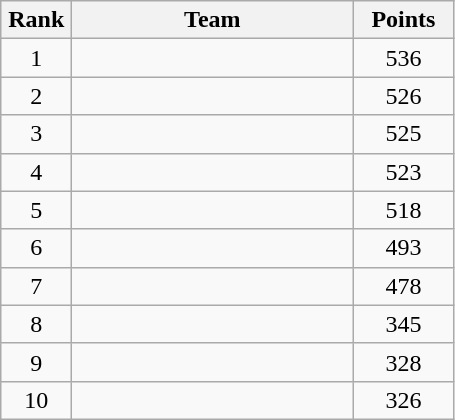<table class="wikitable" style="text-align:center;">
<tr>
<th width=40>Rank</th>
<th width=180>Team</th>
<th width=60>Points</th>
</tr>
<tr>
<td>1</td>
<td align=left></td>
<td>536</td>
</tr>
<tr>
<td>2</td>
<td align=left></td>
<td>526</td>
</tr>
<tr>
<td>3</td>
<td align=left></td>
<td>525</td>
</tr>
<tr>
<td>4</td>
<td align=left></td>
<td>523</td>
</tr>
<tr>
<td>5</td>
<td align=left></td>
<td>518</td>
</tr>
<tr>
<td>6</td>
<td align=left></td>
<td>493</td>
</tr>
<tr>
<td>7</td>
<td align=left></td>
<td>478</td>
</tr>
<tr>
<td>8</td>
<td align=left></td>
<td>345</td>
</tr>
<tr>
<td>9</td>
<td align=left></td>
<td>328</td>
</tr>
<tr>
<td>10</td>
<td align=left></td>
<td>326</td>
</tr>
</table>
